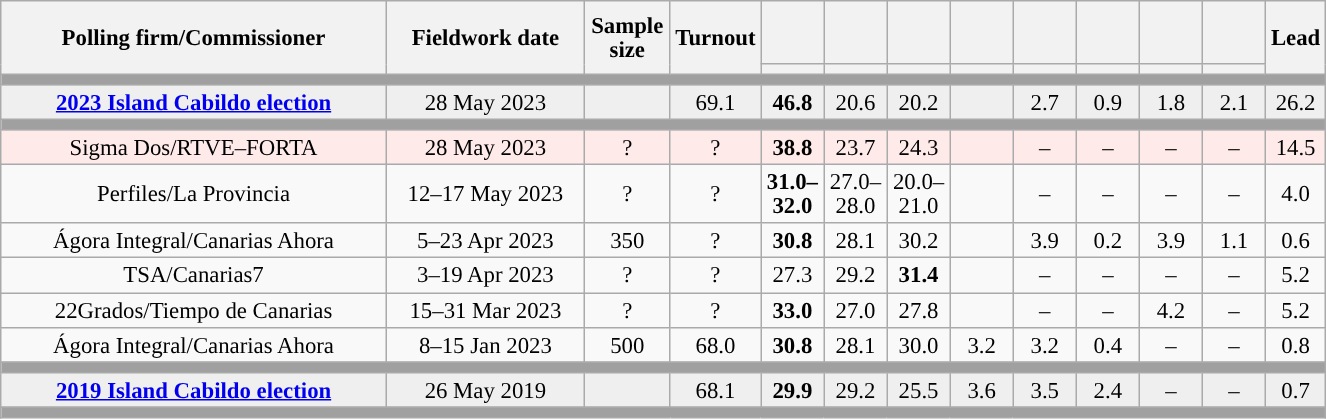<table class="wikitable collapsible collapsed" style="text-align:center; font-size:95%; line-height:16px;">
<tr style="height:42px;">
<th style="width:250px;" rowspan="2">Polling firm/Commissioner</th>
<th style="width:125px;" rowspan="2">Fieldwork date</th>
<th style="width:50px;" rowspan="2">Sample size</th>
<th style="width:45px;" rowspan="2">Turnout</th>
<th style="width:35px;"></th>
<th style="width:35px;"></th>
<th style="width:35px;"></th>
<th style="width:35px;"></th>
<th style="width:35px;"></th>
<th style="width:35px;"></th>
<th style="width:35px;"></th>
<th style="width:35px;"></th>
<th style="width:30px;" rowspan="2">Lead</th>
</tr>
<tr>
<th style="color:inherit;background:"></th>
<th style="color:inherit;background:"></th>
<th style="color:inherit;background:"></th>
<th style="color:inherit;background:"></th>
<th style="color:inherit;background:"></th>
<th style="color:inherit;background:"></th>
<th style="color:inherit;background:"></th>
<th style="color:inherit;background:"></th>
</tr>
<tr>
<td colspan="13" style="background:#A0A0A0"></td>
</tr>
<tr style="background:#EFEFEF;">
<td><strong><a href='#'>2023 Island Cabildo election</a></strong></td>
<td>28 May 2023</td>
<td></td>
<td>69.1</td>
<td><strong>46.8</strong><br></td>
<td>20.6<br></td>
<td>20.2<br></td>
<td></td>
<td>2.7<br></td>
<td>0.9<br></td>
<td>1.8<br></td>
<td>2.1<br></td>
<td style="background:">26.2</td>
</tr>
<tr>
<td colspan="13" style="background:#A0A0A0"></td>
</tr>
<tr style="background:#FFEAEA;">
<td>Sigma Dos/RTVE–FORTA</td>
<td>28 May 2023</td>
<td>?</td>
<td>?</td>
<td><strong>38.8</strong><br></td>
<td>23.7<br></td>
<td>24.3<br></td>
<td></td>
<td>–</td>
<td>–</td>
<td>–</td>
<td>–</td>
<td style="background:">14.5</td>
</tr>
<tr>
<td>Perfiles/La Provincia</td>
<td>12–17 May 2023</td>
<td>?</td>
<td>?</td>
<td><strong>31.0–<br>32.0</strong><br></td>
<td>27.0–<br>28.0<br></td>
<td>20.0–<br>21.0<br></td>
<td></td>
<td>–</td>
<td>–</td>
<td>–</td>
<td>–</td>
<td style="background:">4.0</td>
</tr>
<tr>
<td>Ágora Integral/Canarias Ahora</td>
<td>5–23 Apr 2023</td>
<td>350</td>
<td>?</td>
<td><strong>30.8</strong><br></td>
<td>28.1<br></td>
<td>30.2<br></td>
<td></td>
<td>3.9<br></td>
<td>0.2<br></td>
<td>3.9<br></td>
<td>1.1<br></td>
<td style="background:">0.6</td>
</tr>
<tr>
<td>TSA/Canarias7</td>
<td>3–19 Apr 2023</td>
<td>?</td>
<td>?</td>
<td>27.3<br></td>
<td>29.2<br></td>
<td><strong>31.4</strong><br></td>
<td></td>
<td>–</td>
<td>–</td>
<td>–</td>
<td>–</td>
<td style="background:">5.2</td>
</tr>
<tr>
<td>22Grados/Tiempo de Canarias</td>
<td>15–31 Mar 2023</td>
<td>?</td>
<td>?</td>
<td><strong>33.0</strong><br></td>
<td>27.0<br></td>
<td>27.8<br></td>
<td></td>
<td>–</td>
<td>–</td>
<td>4.2<br></td>
<td>–</td>
<td style="background:">5.2</td>
</tr>
<tr>
<td>Ágora Integral/Canarias Ahora</td>
<td>8–15 Jan 2023</td>
<td>500</td>
<td>68.0</td>
<td><strong>30.8</strong><br></td>
<td>28.1<br></td>
<td>30.0<br></td>
<td>3.2<br></td>
<td>3.2<br></td>
<td>0.4<br></td>
<td>–</td>
<td>–</td>
<td style="background:">0.8</td>
</tr>
<tr>
<td colspan="13" style="background:#A0A0A0"></td>
</tr>
<tr style="background:#EFEFEF;">
<td><strong><a href='#'>2019 Island Cabildo election</a></strong></td>
<td>26 May 2019</td>
<td></td>
<td>68.1</td>
<td><strong>29.9</strong><br></td>
<td>29.2<br></td>
<td>25.5<br></td>
<td>3.6<br></td>
<td>3.5<br></td>
<td>2.4<br></td>
<td>–</td>
<td>–</td>
<td style="background:">0.7</td>
</tr>
<tr>
<td colspan="13" style="background:#A0A0A0"></td>
</tr>
</table>
